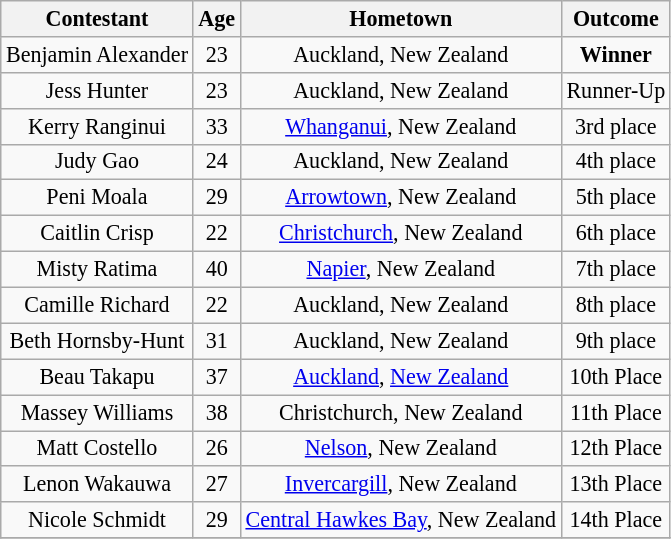<table class="wikitable sortable" border="2" style="text-align:center;font-size:92%">
<tr>
<th>Contestant</th>
<th>Age</th>
<th>Hometown</th>
<th>Outcome</th>
</tr>
<tr>
<td>Benjamin Alexander</td>
<td>23</td>
<td>Auckland, New Zealand</td>
<td><strong>Winner</strong></td>
</tr>
<tr>
<td>Jess Hunter</td>
<td>23</td>
<td>Auckland, New Zealand</td>
<td>Runner-Up</td>
</tr>
<tr>
<td>Kerry Ranginui</td>
<td>33</td>
<td><a href='#'>Whanganui</a>, New Zealand</td>
<td data-sort-value="14">3rd place</td>
</tr>
<tr>
<td>Judy Gao</td>
<td>24</td>
<td>Auckland, New Zealand</td>
<td data-sort-value="14">4th place</td>
</tr>
<tr>
<td>Peni Moala</td>
<td>29</td>
<td><a href='#'>Arrowtown</a>, New Zealand</td>
<td data-sort-value="14">5th place</td>
</tr>
<tr>
<td>Caitlin Crisp</td>
<td>22</td>
<td><a href='#'>Christchurch</a>, New Zealand</td>
<td data-sort-value="14">6th place</td>
</tr>
<tr>
<td>Misty Ratima</td>
<td>40</td>
<td><a href='#'>Napier</a>, New Zealand</td>
<td data-sort-value="14">7th place</td>
</tr>
<tr>
<td>Camille Richard</td>
<td>22</td>
<td>Auckland, New Zealand</td>
<td data-sort-value="14">8th place</td>
</tr>
<tr>
<td>Beth Hornsby-Hunt</td>
<td>31</td>
<td>Auckland, New Zealand</td>
<td data-sort-value="14">9th place</td>
</tr>
<tr>
<td>Beau Takapu</td>
<td>37</td>
<td><a href='#'>Auckland</a>, <a href='#'>New Zealand</a></td>
<td data-sort-value="14">10th Place</td>
</tr>
<tr>
<td>Massey Williams</td>
<td>38</td>
<td>Christchurch, New Zealand</td>
<td data-sort-value="14">11th Place</td>
</tr>
<tr>
<td>Matt Costello</td>
<td>26</td>
<td><a href='#'>Nelson</a>, New Zealand</td>
<td data-sort-value="14">12th Place</td>
</tr>
<tr>
<td>Lenon Wakauwa</td>
<td>27</td>
<td><a href='#'>Invercargill</a>, New Zealand</td>
<td data-sort-value="14">13th Place</td>
</tr>
<tr>
<td>Nicole Schmidt</td>
<td>29</td>
<td><a href='#'>Central Hawkes Bay</a>, New Zealand</td>
<td data-sort-value="14">14th Place</td>
</tr>
<tr>
</tr>
</table>
